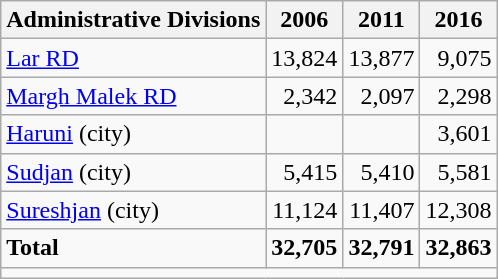<table class="wikitable">
<tr>
<th>Administrative Divisions</th>
<th>2006</th>
<th>2011</th>
<th>2016</th>
</tr>
<tr>
<td><a href='#'>Lar RD</a></td>
<td style="text-align: right;">13,824</td>
<td style="text-align: right;">13,877</td>
<td style="text-align: right;">9,075</td>
</tr>
<tr>
<td><a href='#'>Margh Malek RD</a></td>
<td style="text-align: right;">2,342</td>
<td style="text-align: right;">2,097</td>
<td style="text-align: right;">2,298</td>
</tr>
<tr>
<td><a href='#'>Haruni</a> (city)</td>
<td style="text-align: right;"></td>
<td style="text-align: right;"></td>
<td style="text-align: right;">3,601</td>
</tr>
<tr>
<td><a href='#'>Sudjan</a> (city)</td>
<td style="text-align: right;">5,415</td>
<td style="text-align: right;">5,410</td>
<td style="text-align: right;">5,581</td>
</tr>
<tr>
<td><a href='#'>Sureshjan</a> (city)</td>
<td style="text-align: right;">11,124</td>
<td style="text-align: right;">11,407</td>
<td style="text-align: right;">12,308</td>
</tr>
<tr>
<td><strong>Total</strong></td>
<td style="text-align: right;"><strong>32,705</strong></td>
<td style="text-align: right;"><strong>32,791</strong></td>
<td style="text-align: right;"><strong>32,863</strong></td>
</tr>
<tr>
<td colspan=4></td>
</tr>
</table>
